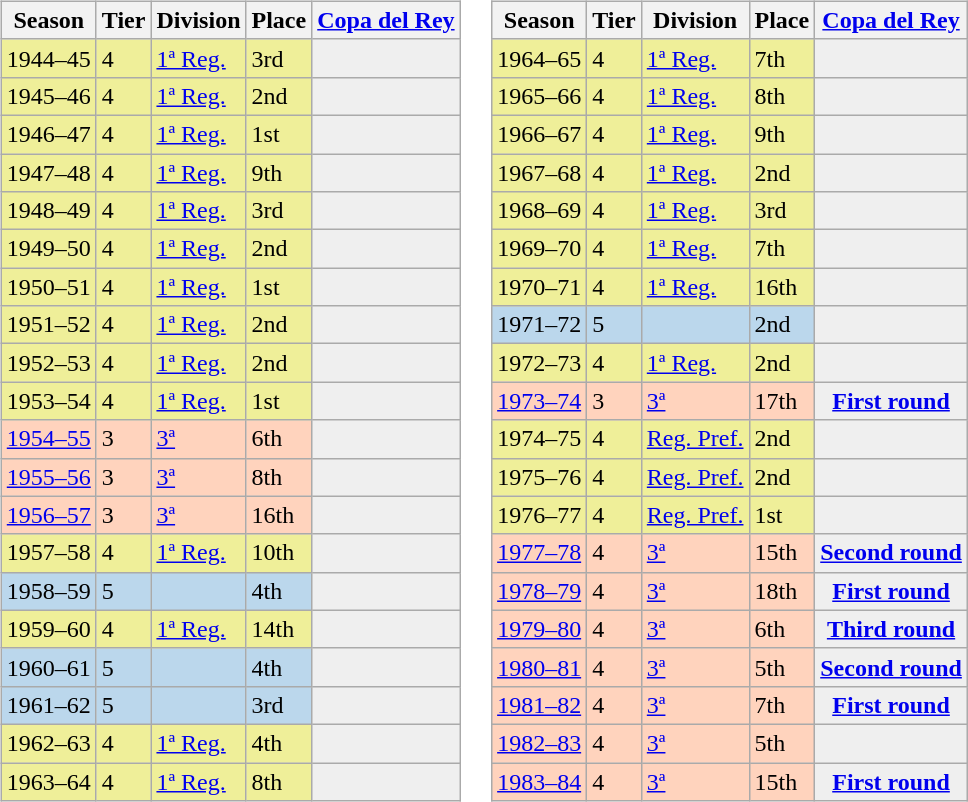<table>
<tr>
<td valign="top" width=0%><br><table class="wikitable">
<tr style="background:#f0f6fa;">
<th>Season</th>
<th>Tier</th>
<th>Division</th>
<th>Place</th>
<th><a href='#'>Copa del Rey</a></th>
</tr>
<tr>
<td style="background:#EFEF99;">1944–45</td>
<td style="background:#EFEF99;">4</td>
<td style="background:#EFEF99;"><a href='#'>1ª Reg.</a></td>
<td style="background:#EFEF99;">3rd</td>
<th style="background:#efefef;"></th>
</tr>
<tr>
<td style="background:#EFEF99;">1945–46</td>
<td style="background:#EFEF99;">4</td>
<td style="background:#EFEF99;"><a href='#'>1ª Reg.</a></td>
<td style="background:#EFEF99;">2nd</td>
<th style="background:#efefef;"></th>
</tr>
<tr>
<td style="background:#EFEF99;">1946–47</td>
<td style="background:#EFEF99;">4</td>
<td style="background:#EFEF99;"><a href='#'>1ª Reg.</a></td>
<td style="background:#EFEF99;">1st</td>
<th style="background:#efefef;"></th>
</tr>
<tr>
<td style="background:#EFEF99;">1947–48</td>
<td style="background:#EFEF99;">4</td>
<td style="background:#EFEF99;"><a href='#'>1ª Reg.</a></td>
<td style="background:#EFEF99;">9th</td>
<th style="background:#efefef;"></th>
</tr>
<tr>
<td style="background:#EFEF99;">1948–49</td>
<td style="background:#EFEF99;">4</td>
<td style="background:#EFEF99;"><a href='#'>1ª Reg.</a></td>
<td style="background:#EFEF99;">3rd</td>
<th style="background:#efefef;"></th>
</tr>
<tr>
<td style="background:#EFEF99;">1949–50</td>
<td style="background:#EFEF99;">4</td>
<td style="background:#EFEF99;"><a href='#'>1ª Reg.</a></td>
<td style="background:#EFEF99;">2nd</td>
<th style="background:#efefef;"></th>
</tr>
<tr>
<td style="background:#EFEF99;">1950–51</td>
<td style="background:#EFEF99;">4</td>
<td style="background:#EFEF99;"><a href='#'>1ª Reg.</a></td>
<td style="background:#EFEF99;">1st</td>
<th style="background:#efefef;"></th>
</tr>
<tr>
<td style="background:#EFEF99;">1951–52</td>
<td style="background:#EFEF99;">4</td>
<td style="background:#EFEF99;"><a href='#'>1ª Reg.</a></td>
<td style="background:#EFEF99;">2nd</td>
<th style="background:#efefef;"></th>
</tr>
<tr>
<td style="background:#EFEF99;">1952–53</td>
<td style="background:#EFEF99;">4</td>
<td style="background:#EFEF99;"><a href='#'>1ª Reg.</a></td>
<td style="background:#EFEF99;">2nd</td>
<th style="background:#efefef;"></th>
</tr>
<tr>
<td style="background:#EFEF99;">1953–54</td>
<td style="background:#EFEF99;">4</td>
<td style="background:#EFEF99;"><a href='#'>1ª Reg.</a></td>
<td style="background:#EFEF99;">1st</td>
<th style="background:#efefef;"></th>
</tr>
<tr>
<td style="background:#FFD3BD;"><a href='#'>1954–55</a></td>
<td style="background:#FFD3BD;">3</td>
<td style="background:#FFD3BD;"><a href='#'>3ª</a></td>
<td style="background:#FFD3BD;">6th</td>
<th style="background:#efefef;"></th>
</tr>
<tr>
<td style="background:#FFD3BD;"><a href='#'>1955–56</a></td>
<td style="background:#FFD3BD;">3</td>
<td style="background:#FFD3BD;"><a href='#'>3ª</a></td>
<td style="background:#FFD3BD;">8th</td>
<th style="background:#efefef;"></th>
</tr>
<tr>
<td style="background:#FFD3BD;"><a href='#'>1956–57</a></td>
<td style="background:#FFD3BD;">3</td>
<td style="background:#FFD3BD;"><a href='#'>3ª</a></td>
<td style="background:#FFD3BD;">16th</td>
<th style="background:#efefef;"></th>
</tr>
<tr>
<td style="background:#EFEF99;">1957–58</td>
<td style="background:#EFEF99;">4</td>
<td style="background:#EFEF99;"><a href='#'>1ª Reg.</a></td>
<td style="background:#EFEF99;">10th</td>
<th style="background:#efefef;"></th>
</tr>
<tr>
<td style="background:#BBD7EC;">1958–59</td>
<td style="background:#BBD7EC;">5</td>
<td style="background:#BBD7EC;"></td>
<td style="background:#BBD7EC;">4th</td>
<th style="background:#efefef;"></th>
</tr>
<tr>
<td style="background:#EFEF99;">1959–60</td>
<td style="background:#EFEF99;">4</td>
<td style="background:#EFEF99;"><a href='#'>1ª Reg.</a></td>
<td style="background:#EFEF99;">14th</td>
<th style="background:#efefef;"></th>
</tr>
<tr>
<td style="background:#BBD7EC;">1960–61</td>
<td style="background:#BBD7EC;">5</td>
<td style="background:#BBD7EC;"></td>
<td style="background:#BBD7EC;">4th</td>
<th style="background:#efefef;"></th>
</tr>
<tr>
<td style="background:#BBD7EC;">1961–62</td>
<td style="background:#BBD7EC;">5</td>
<td style="background:#BBD7EC;"></td>
<td style="background:#BBD7EC;">3rd</td>
<th style="background:#efefef;"></th>
</tr>
<tr>
<td style="background:#EFEF99;">1962–63</td>
<td style="background:#EFEF99;">4</td>
<td style="background:#EFEF99;"><a href='#'>1ª Reg.</a></td>
<td style="background:#EFEF99;">4th</td>
<th style="background:#efefef;"></th>
</tr>
<tr>
<td style="background:#EFEF99;">1963–64</td>
<td style="background:#EFEF99;">4</td>
<td style="background:#EFEF99;"><a href='#'>1ª Reg.</a></td>
<td style="background:#EFEF99;">8th</td>
<th style="background:#efefef;"></th>
</tr>
</table>
</td>
<td valign="top" width=0%><br><table class="wikitable">
<tr style="background:#f0f6fa;">
<th>Season</th>
<th>Tier</th>
<th>Division</th>
<th>Place</th>
<th><a href='#'>Copa del Rey</a></th>
</tr>
<tr>
<td style="background:#EFEF99;">1964–65</td>
<td style="background:#EFEF99;">4</td>
<td style="background:#EFEF99;"><a href='#'>1ª Reg.</a></td>
<td style="background:#EFEF99;">7th</td>
<th style="background:#efefef;"></th>
</tr>
<tr>
<td style="background:#EFEF99;">1965–66</td>
<td style="background:#EFEF99;">4</td>
<td style="background:#EFEF99;"><a href='#'>1ª Reg.</a></td>
<td style="background:#EFEF99;">8th</td>
<th style="background:#efefef;"></th>
</tr>
<tr>
<td style="background:#EFEF99;">1966–67</td>
<td style="background:#EFEF99;">4</td>
<td style="background:#EFEF99;"><a href='#'>1ª Reg.</a></td>
<td style="background:#EFEF99;">9th</td>
<th style="background:#efefef;"></th>
</tr>
<tr>
<td style="background:#EFEF99;">1967–68</td>
<td style="background:#EFEF99;">4</td>
<td style="background:#EFEF99;"><a href='#'>1ª Reg.</a></td>
<td style="background:#EFEF99;">2nd</td>
<th style="background:#efefef;"></th>
</tr>
<tr>
<td style="background:#EFEF99;">1968–69</td>
<td style="background:#EFEF99;">4</td>
<td style="background:#EFEF99;"><a href='#'>1ª Reg.</a></td>
<td style="background:#EFEF99;">3rd</td>
<th style="background:#efefef;"></th>
</tr>
<tr>
<td style="background:#EFEF99;">1969–70</td>
<td style="background:#EFEF99;">4</td>
<td style="background:#EFEF99;"><a href='#'>1ª Reg.</a></td>
<td style="background:#EFEF99;">7th</td>
<th style="background:#efefef;"></th>
</tr>
<tr>
<td style="background:#EFEF99;">1970–71</td>
<td style="background:#EFEF99;">4</td>
<td style="background:#EFEF99;"><a href='#'>1ª Reg.</a></td>
<td style="background:#EFEF99;">16th</td>
<th style="background:#efefef;"></th>
</tr>
<tr>
<td style="background:#BBD7EC;">1971–72</td>
<td style="background:#BBD7EC;">5</td>
<td style="background:#BBD7EC;"></td>
<td style="background:#BBD7EC;">2nd</td>
<th style="background:#efefef;"></th>
</tr>
<tr>
<td style="background:#EFEF99;">1972–73</td>
<td style="background:#EFEF99;">4</td>
<td style="background:#EFEF99;"><a href='#'>1ª Reg.</a></td>
<td style="background:#EFEF99;">2nd</td>
<th style="background:#efefef;"></th>
</tr>
<tr>
<td style="background:#FFD3BD;"><a href='#'>1973–74</a></td>
<td style="background:#FFD3BD;">3</td>
<td style="background:#FFD3BD;"><a href='#'>3ª</a></td>
<td style="background:#FFD3BD;">17th</td>
<th style="background:#efefef;"><a href='#'>First round</a></th>
</tr>
<tr>
<td style="background:#EFEF99;">1974–75</td>
<td style="background:#EFEF99;">4</td>
<td style="background:#EFEF99;"><a href='#'>Reg. Pref.</a></td>
<td style="background:#EFEF99;">2nd</td>
<th style="background:#efefef;"></th>
</tr>
<tr>
<td style="background:#EFEF99;">1975–76</td>
<td style="background:#EFEF99;">4</td>
<td style="background:#EFEF99;"><a href='#'>Reg. Pref.</a></td>
<td style="background:#EFEF99;">2nd</td>
<th style="background:#efefef;"></th>
</tr>
<tr>
<td style="background:#EFEF99;">1976–77</td>
<td style="background:#EFEF99;">4</td>
<td style="background:#EFEF99;"><a href='#'>Reg. Pref.</a></td>
<td style="background:#EFEF99;">1st</td>
<th style="background:#efefef;"></th>
</tr>
<tr>
<td style="background:#FFD3BD;"><a href='#'>1977–78</a></td>
<td style="background:#FFD3BD;">4</td>
<td style="background:#FFD3BD;"><a href='#'>3ª</a></td>
<td style="background:#FFD3BD;">15th</td>
<th style="background:#efefef;"><a href='#'>Second round</a></th>
</tr>
<tr>
<td style="background:#FFD3BD;"><a href='#'>1978–79</a></td>
<td style="background:#FFD3BD;">4</td>
<td style="background:#FFD3BD;"><a href='#'>3ª</a></td>
<td style="background:#FFD3BD;">18th</td>
<th style="background:#efefef;"><a href='#'>First round</a></th>
</tr>
<tr>
<td style="background:#FFD3BD;"><a href='#'>1979–80</a></td>
<td style="background:#FFD3BD;">4</td>
<td style="background:#FFD3BD;"><a href='#'>3ª</a></td>
<td style="background:#FFD3BD;">6th</td>
<th style="background:#efefef;"><a href='#'>Third round</a></th>
</tr>
<tr>
<td style="background:#FFD3BD;"><a href='#'>1980–81</a></td>
<td style="background:#FFD3BD;">4</td>
<td style="background:#FFD3BD;"><a href='#'>3ª</a></td>
<td style="background:#FFD3BD;">5th</td>
<th style="background:#efefef;"><a href='#'>Second round</a></th>
</tr>
<tr>
<td style="background:#FFD3BD;"><a href='#'>1981–82</a></td>
<td style="background:#FFD3BD;">4</td>
<td style="background:#FFD3BD;"><a href='#'>3ª</a></td>
<td style="background:#FFD3BD;">7th</td>
<th style="background:#efefef;"><a href='#'>First round</a></th>
</tr>
<tr>
<td style="background:#FFD3BD;"><a href='#'>1982–83</a></td>
<td style="background:#FFD3BD;">4</td>
<td style="background:#FFD3BD;"><a href='#'>3ª</a></td>
<td style="background:#FFD3BD;">5th</td>
<th style="background:#efefef;"></th>
</tr>
<tr>
<td style="background:#FFD3BD;"><a href='#'>1983–84</a></td>
<td style="background:#FFD3BD;">4</td>
<td style="background:#FFD3BD;"><a href='#'>3ª</a></td>
<td style="background:#FFD3BD;">15th</td>
<th style="background:#efefef;"><a href='#'>First round</a></th>
</tr>
</table>
</td>
</tr>
</table>
